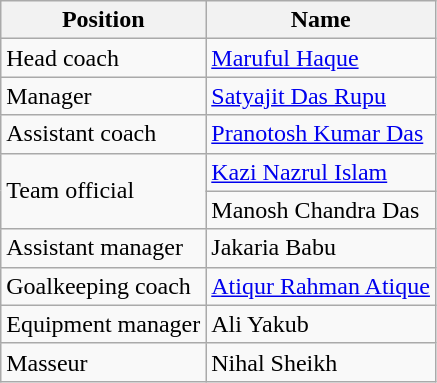<table class="wikitable">
<tr>
<th>Position</th>
<th>Name</th>
</tr>
<tr>
<td>Head coach</td>
<td> <a href='#'>Maruful Haque</a></td>
</tr>
<tr>
<td>Manager</td>
<td> <a href='#'>Satyajit Das Rupu</a></td>
</tr>
<tr>
<td>Assistant coach</td>
<td> <a href='#'>Pranotosh Kumar Das</a></td>
</tr>
<tr>
<td rowspan=2>Team official</td>
<td> <a href='#'>Kazi Nazrul Islam</a></td>
</tr>
<tr>
<td> Manosh Chandra Das</td>
</tr>
<tr>
<td>Assistant manager</td>
<td> Jakaria Babu</td>
</tr>
<tr>
<td>Goalkeeping coach</td>
<td> <a href='#'>Atiqur Rahman Atique</a></td>
</tr>
<tr>
<td>Equipment manager</td>
<td> Ali Yakub</td>
</tr>
<tr>
<td>Masseur</td>
<td> Nihal Sheikh</td>
</tr>
</table>
